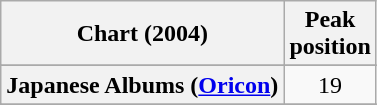<table class="wikitable sortable plainrowheaders">
<tr>
<th scope="col">Chart (2004)</th>
<th scope="col">Peak<br>position</th>
</tr>
<tr>
</tr>
<tr>
</tr>
<tr>
</tr>
<tr>
</tr>
<tr>
</tr>
<tr>
</tr>
<tr>
</tr>
<tr>
<th scope="row">Japanese Albums (<a href='#'>Oricon</a>)</th>
<td align="center">19</td>
</tr>
<tr>
</tr>
<tr>
</tr>
<tr>
</tr>
<tr>
</tr>
<tr>
</tr>
<tr>
</tr>
<tr>
</tr>
</table>
